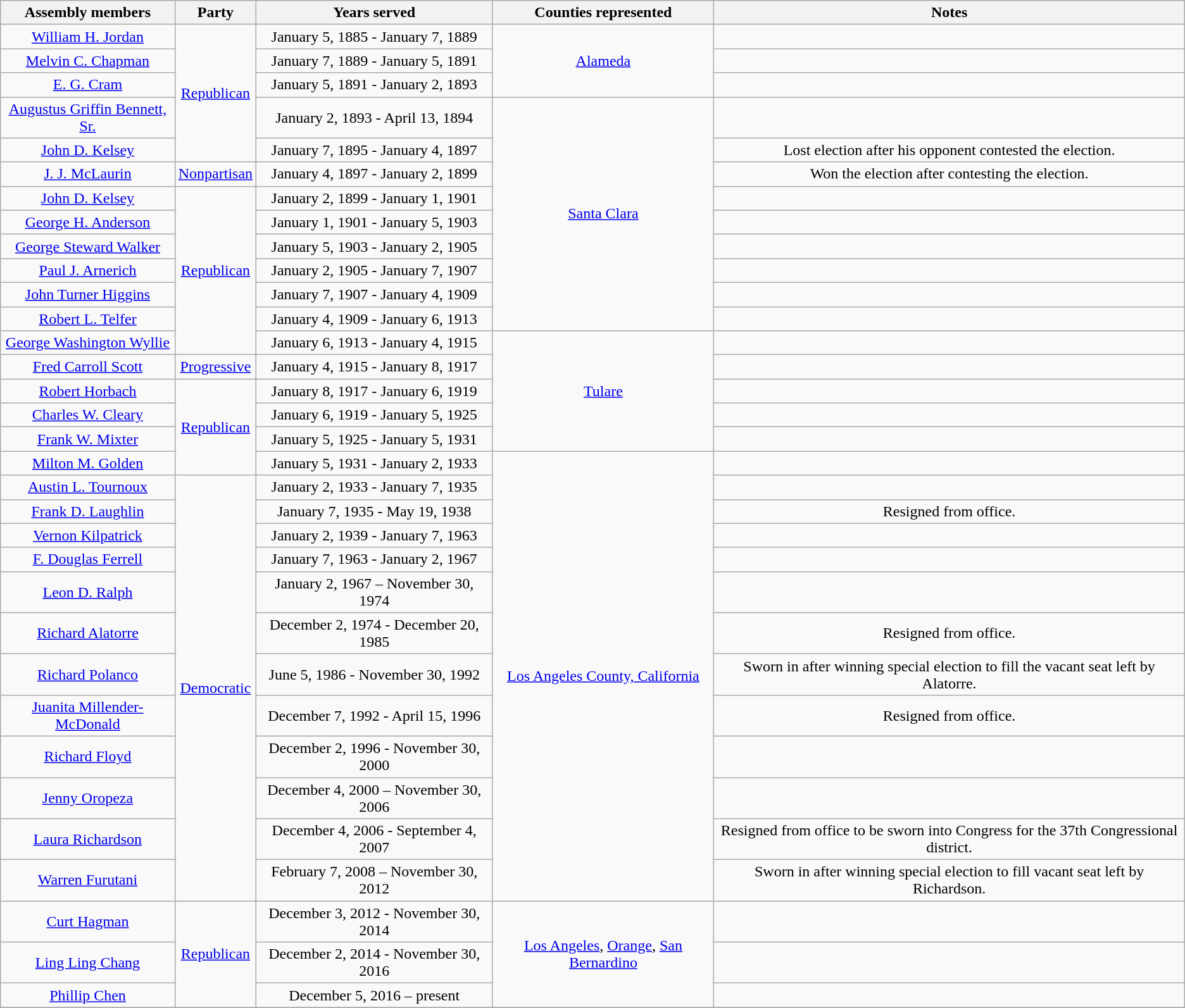<table class=wikitable style="text-align:center">
<tr>
<th>Assembly members</th>
<th>Party</th>
<th>Years served</th>
<th>Counties represented</th>
<th>Notes</th>
</tr>
<tr>
<td><a href='#'>William H. Jordan</a></td>
<td rowspan=5 ><a href='#'>Republican</a></td>
<td>January 5, 1885 - January 7, 1889</td>
<td rowspan=3><a href='#'>Alameda</a></td>
<td></td>
</tr>
<tr>
<td><a href='#'>Melvin C. Chapman</a></td>
<td>January 7, 1889 - January 5, 1891</td>
<td></td>
</tr>
<tr>
<td><a href='#'>E. G. Cram</a></td>
<td>January 5, 1891 - January 2, 1893</td>
<td></td>
</tr>
<tr>
<td><a href='#'>Augustus Griffin Bennett, Sr.</a></td>
<td>January 2, 1893 - April 13, 1894</td>
<td rowspan=9><a href='#'>Santa Clara</a></td>
<td></td>
</tr>
<tr>
<td><a href='#'>John D. Kelsey</a></td>
<td>January 7, 1895 - January 4, 1897</td>
<td>Lost election after his opponent contested the election.</td>
</tr>
<tr>
<td><a href='#'>J. J. McLaurin</a></td>
<td><a href='#'>Nonpartisan</a></td>
<td>January 4, 1897 - January 2, 1899</td>
<td>Won the election after contesting the election.</td>
</tr>
<tr>
<td><a href='#'>John D. Kelsey</a></td>
<td rowspan=7 ><a href='#'>Republican</a></td>
<td>January 2, 1899 - January 1, 1901</td>
<td></td>
</tr>
<tr>
<td><a href='#'>George H. Anderson</a></td>
<td>January 1, 1901 - January 5, 1903</td>
<td></td>
</tr>
<tr>
<td><a href='#'>George Steward Walker</a></td>
<td>January 5, 1903 - January 2, 1905</td>
<td></td>
</tr>
<tr>
<td><a href='#'>Paul J. Arnerich</a></td>
<td>January 2, 1905 - January 7, 1907</td>
<td></td>
</tr>
<tr>
<td><a href='#'>John Turner Higgins</a></td>
<td>January 7, 1907 - January 4, 1909</td>
<td></td>
</tr>
<tr>
<td><a href='#'>Robert L. Telfer</a></td>
<td>January 4, 1909 - January 6, 1913</td>
<td></td>
</tr>
<tr>
<td><a href='#'>George Washington Wyllie</a></td>
<td>January 6, 1913 - January 4, 1915</td>
<td rowspan=5><a href='#'>Tulare</a></td>
<td></td>
</tr>
<tr>
<td><a href='#'>Fred Carroll Scott</a></td>
<td><a href='#'>Progressive</a></td>
<td>January 4, 1915 - January 8, 1917</td>
<td></td>
</tr>
<tr>
<td><a href='#'>Robert Horbach</a></td>
<td rowspan=4 ><a href='#'>Republican</a></td>
<td>January 8, 1917 - January 6, 1919</td>
<td></td>
</tr>
<tr>
<td><a href='#'>Charles W. Cleary</a></td>
<td>January 6, 1919 - January 5, 1925</td>
<td></td>
</tr>
<tr>
<td><a href='#'>Frank W. Mixter</a></td>
<td>January 5, 1925 - January 5, 1931</td>
<td></td>
</tr>
<tr>
<td><a href='#'>Milton M. Golden</a></td>
<td>January 5, 1931 - January 2, 1933</td>
<td rowspan=13><a href='#'>Los Angeles County, California</a></td>
<td></td>
</tr>
<tr>
<td><a href='#'>Austin L. Tournoux</a></td>
<td rowspan=12 ><a href='#'>Democratic</a></td>
<td>January 2, 1933 - January 7, 1935</td>
<td></td>
</tr>
<tr>
<td><a href='#'>Frank D. Laughlin</a></td>
<td>January 7, 1935 - May 19, 1938</td>
<td>Resigned from office.</td>
</tr>
<tr>
<td><a href='#'>Vernon Kilpatrick</a></td>
<td>January 2, 1939 - January 7, 1963</td>
<td></td>
</tr>
<tr>
<td><a href='#'>F. Douglas Ferrell</a></td>
<td>January 7, 1963 - January 2, 1967</td>
<td></td>
</tr>
<tr>
<td><a href='#'>Leon D. Ralph</a></td>
<td>January 2, 1967 – November 30, 1974</td>
<td></td>
</tr>
<tr>
<td><a href='#'>Richard Alatorre</a></td>
<td>December 2, 1974 - December 20, 1985</td>
<td>Resigned from office.</td>
</tr>
<tr>
<td><a href='#'>Richard Polanco</a></td>
<td>June 5, 1986 - November 30, 1992</td>
<td>Sworn in after winning special election to fill the vacant seat left by Alatorre.</td>
</tr>
<tr>
<td><a href='#'>Juanita Millender-McDonald</a></td>
<td>December 7, 1992 - April 15, 1996</td>
<td>Resigned from office.</td>
</tr>
<tr>
<td><a href='#'>Richard Floyd</a></td>
<td>December 2, 1996 - November 30, 2000</td>
<td></td>
</tr>
<tr>
<td><a href='#'>Jenny Oropeza</a></td>
<td>December 4, 2000 – November 30, 2006</td>
<td></td>
</tr>
<tr>
<td><a href='#'>Laura Richardson</a></td>
<td>December 4, 2006 - September 4, 2007</td>
<td>Resigned from office to be sworn into Congress for the 37th Congressional district.</td>
</tr>
<tr>
<td><a href='#'>Warren Furutani</a></td>
<td>February 7, 2008 – November 30, 2012</td>
<td>Sworn in after winning special election to fill vacant seat left by Richardson.</td>
</tr>
<tr>
<td><a href='#'>Curt Hagman</a></td>
<td rowspan=3 ><a href='#'>Republican</a></td>
<td>December 3, 2012 - November 30, 2014</td>
<td rowspan=3><a href='#'>Los Angeles</a>, <a href='#'>Orange</a>, <a href='#'>San Bernardino</a></td>
<td></td>
</tr>
<tr>
<td><a href='#'>Ling Ling Chang</a></td>
<td>December 2, 2014 - November 30, 2016</td>
<td></td>
</tr>
<tr>
<td><a href='#'>Phillip Chen</a></td>
<td>December 5, 2016 – present</td>
<td></td>
</tr>
<tr>
</tr>
</table>
